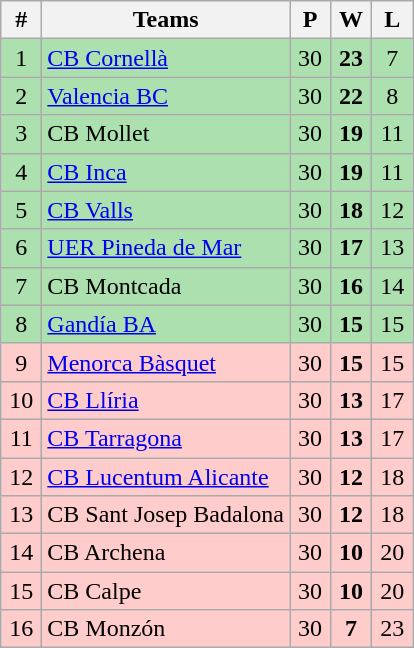<table class="wikitable" style="text-align: center;">
<tr>
<th width=20>#</th>
<th>Teams</th>
<th width=20>P</th>
<th width=20>W</th>
<th width=20>L</th>
</tr>
<tr bgcolor=ACE1AF>
<td>1</td>
<td align=left><a href='#'>CB Cornellà</a></td>
<td>30</td>
<td><strong>23</strong></td>
<td>7</td>
</tr>
<tr bgcolor=ACE1AF>
<td>2</td>
<td align=left><a href='#'>Valencia BC</a></td>
<td>30</td>
<td><strong>22</strong></td>
<td>8</td>
</tr>
<tr bgcolor=ACE1AF>
<td>3</td>
<td align=left>CB Mollet</td>
<td>30</td>
<td><strong>19</strong></td>
<td>11</td>
</tr>
<tr bgcolor=ACE1AF>
<td>4</td>
<td align=left><a href='#'>CB Inca</a></td>
<td>30</td>
<td><strong>19</strong></td>
<td>11</td>
</tr>
<tr bgcolor=ACE1AF>
<td>5</td>
<td align=left><a href='#'>CB Valls</a></td>
<td>30</td>
<td><strong>18</strong></td>
<td>12</td>
</tr>
<tr bgcolor=ACE1AF>
<td>6</td>
<td align=left><a href='#'>UER Pineda de Mar</a></td>
<td>30</td>
<td><strong>17</strong></td>
<td>13</td>
</tr>
<tr bgcolor=ACE1AF>
<td>7</td>
<td align=left>CB Montcada</td>
<td>30</td>
<td><strong>16</strong></td>
<td>14</td>
</tr>
<tr bgcolor=ACE1AF>
<td>8</td>
<td align=left><a href='#'>Gandía BA</a></td>
<td>30</td>
<td><strong>15</strong></td>
<td>15</td>
</tr>
<tr bgcolor=FFCCCC>
<td>9</td>
<td align=left><a href='#'>Menorca Bàsquet</a></td>
<td>30</td>
<td><strong>15</strong></td>
<td>15</td>
</tr>
<tr bgcolor=FFCCCC>
<td>10</td>
<td align=left><a href='#'>CB Llíria</a></td>
<td>30</td>
<td><strong>13</strong></td>
<td>17</td>
</tr>
<tr bgcolor=FFCCCC>
<td>11</td>
<td align=left><a href='#'>CB Tarragona</a></td>
<td>30</td>
<td><strong>13</strong></td>
<td>17</td>
</tr>
<tr bgcolor=FFCCCC>
<td>12</td>
<td align=left><a href='#'>CB Lucentum Alicante</a></td>
<td>30</td>
<td><strong>12</strong></td>
<td>18</td>
</tr>
<tr bgcolor=FFCCCC>
<td>13</td>
<td align=left>CB Sant Josep Badalona</td>
<td>30</td>
<td><strong>12</strong></td>
<td>18</td>
</tr>
<tr bgcolor=FFCCCC>
<td>14</td>
<td align=left>CB Archena</td>
<td>30</td>
<td><strong>10</strong></td>
<td>20</td>
</tr>
<tr bgcolor=FFCCCC>
<td>15</td>
<td align=left>CB Calpe</td>
<td>30</td>
<td><strong>10</strong></td>
<td>20</td>
</tr>
<tr bgcolor=FFCCCC>
<td>16</td>
<td align=left>CB Monzón</td>
<td>30</td>
<td><strong>7</strong></td>
<td>23</td>
</tr>
</table>
